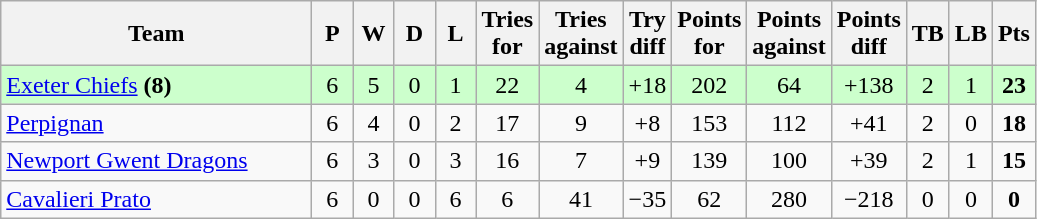<table class="wikitable" style="text-align: center;">
<tr>
<th style="width:200px;">Team</th>
<th width="20">P</th>
<th width="20">W</th>
<th width="20">D</th>
<th width="20">L</th>
<th width="20">Tries for</th>
<th width="20">Tries against</th>
<th width="20">Try diff</th>
<th width="20">Points for</th>
<th width="20">Points against</th>
<th width="25">Points diff</th>
<th width="20">TB</th>
<th width="20">LB</th>
<th width="20">Pts</th>
</tr>
<tr bgcolor="#ccffcc">
<td align=left> <a href='#'>Exeter Chiefs</a> <strong>(8)</strong></td>
<td>6</td>
<td>5</td>
<td>0</td>
<td>1</td>
<td>22</td>
<td>4</td>
<td>+18</td>
<td>202</td>
<td>64</td>
<td>+138</td>
<td>2</td>
<td>1</td>
<td><strong>23</strong></td>
</tr>
<tr>
<td align=left> <a href='#'>Perpignan</a></td>
<td>6</td>
<td>4</td>
<td>0</td>
<td>2</td>
<td>17</td>
<td>9</td>
<td>+8</td>
<td>153</td>
<td>112</td>
<td>+41</td>
<td>2</td>
<td>0</td>
<td><strong>18</strong></td>
</tr>
<tr>
<td align=left> <a href='#'>Newport Gwent Dragons</a></td>
<td>6</td>
<td>3</td>
<td>0</td>
<td>3</td>
<td>16</td>
<td>7</td>
<td>+9</td>
<td>139</td>
<td>100</td>
<td>+39</td>
<td>2</td>
<td>1</td>
<td><strong>15</strong></td>
</tr>
<tr>
<td align=left> <a href='#'>Cavalieri Prato</a></td>
<td>6</td>
<td>0</td>
<td>0</td>
<td>6</td>
<td>6</td>
<td>41</td>
<td>−35</td>
<td>62</td>
<td>280</td>
<td>−218</td>
<td>0</td>
<td>0</td>
<td><strong>0</strong></td>
</tr>
</table>
